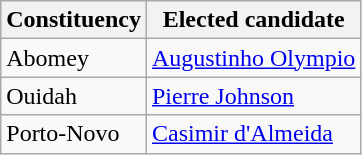<table class=wikitable>
<tr>
<th>Constituency</th>
<th>Elected candidate</th>
</tr>
<tr>
<td>Abomey</td>
<td><a href='#'>Augustinho Olympio</a></td>
</tr>
<tr>
<td>Ouidah</td>
<td><a href='#'>Pierre Johnson</a></td>
</tr>
<tr>
<td>Porto-Novo</td>
<td><a href='#'>Casimir d'Almeida</a></td>
</tr>
</table>
